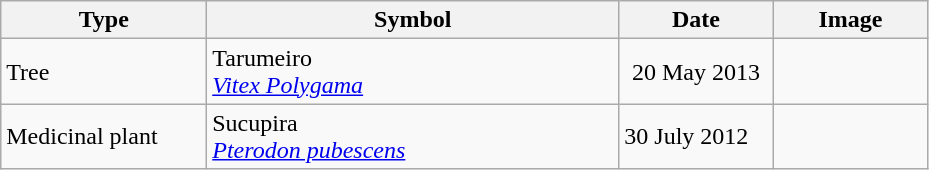<table class="wikitable">
<tr>
<th width="20%">Type</th>
<th width="40%">Symbol</th>
<th width="15%">Date</th>
<th width="15%">Image</th>
</tr>
<tr>
<td>Tree</td>
<td>Tarumeiro<br><em><a href='#'>Vitex Polygama</a></em></td>
<td align="center">20 May 2013</td>
<td align="center"></td>
</tr>
<tr>
<td>Medicinal plant</td>
<td>Sucupira<br><em><a href='#'>Pterodon pubescens</a></em></td>
<td>30 July 2012</td>
<td></td>
</tr>
</table>
